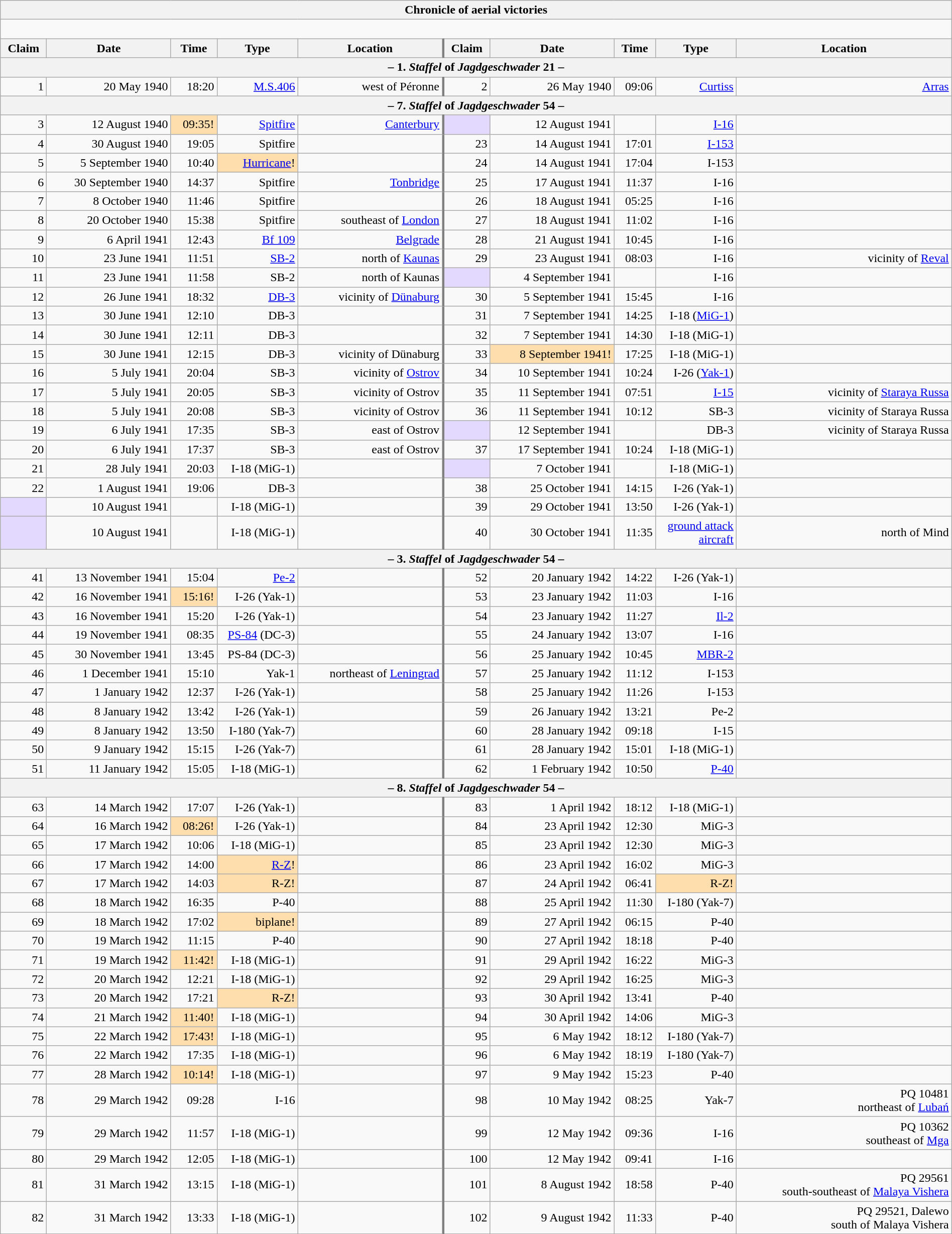<table class="wikitable plainrowheaders collapsible" style="margin-left: auto; margin-right: auto; border: none; text-align:right; width: 100%;">
<tr>
<th colspan="10">Chronicle of aerial victories</th>
</tr>
<tr>
<td colspan="10" style="text-align: left;"><br>
</td>
</tr>
<tr>
<th scope="col">Claim</th>
<th scope="col">Date</th>
<th scope="col">Time</th>
<th scope="col" width="100px">Type</th>
<th scope="col">Location</th>
<th scope="col" style="border-left: 3px solid grey;">Claim</th>
<th scope="col">Date</th>
<th scope="col">Time</th>
<th scope="col" width="100px">Type</th>
<th scope="col">Location</th>
</tr>
<tr>
<th colspan="10">– 1. <em>Staffel</em> of <em>Jagdgeschwader</em> 21 –</th>
</tr>
<tr>
<td>1</td>
<td>20 May 1940</td>
<td>18:20</td>
<td><a href='#'>M.S.406</a></td>
<td>west of Péronne</td>
<td style="border-left: 3px solid grey;">2</td>
<td>26 May 1940</td>
<td>09:06</td>
<td><a href='#'>Curtiss</a></td>
<td><a href='#'>Arras</a></td>
</tr>
<tr>
<th colspan="10">– 7. <em>Staffel</em> of <em>Jagdgeschwader</em> 54 –</th>
</tr>
<tr>
<td>3</td>
<td>12 August 1940</td>
<td style="background:#ffdead">09:35!</td>
<td><a href='#'>Spitfire</a></td>
<td><a href='#'>Canterbury</a></td>
<td style="border-left: 3px solid grey; background:#e3d9ff;"></td>
<td>12 August 1941</td>
<td></td>
<td><a href='#'>I-16</a></td>
<td></td>
</tr>
<tr>
<td>4</td>
<td>30 August 1940</td>
<td>19:05</td>
<td>Spitfire</td>
<td></td>
<td style="border-left: 3px solid grey;">23</td>
<td>14 August 1941</td>
<td>17:01</td>
<td><a href='#'>I-153</a></td>
<td></td>
</tr>
<tr>
<td>5</td>
<td>5 September 1940</td>
<td>10:40</td>
<td style="background:#ffdead"><a href='#'>Hurricane</a>!</td>
<td></td>
<td style="border-left: 3px solid grey;">24</td>
<td>14 August 1941</td>
<td>17:04</td>
<td>I-153</td>
<td></td>
</tr>
<tr>
<td>6</td>
<td>30 September 1940</td>
<td>14:37</td>
<td>Spitfire</td>
<td><a href='#'>Tonbridge</a></td>
<td style="border-left: 3px solid grey;">25</td>
<td>17 August 1941</td>
<td>11:37</td>
<td>I-16</td>
<td></td>
</tr>
<tr>
<td>7</td>
<td>8 October 1940</td>
<td>11:46</td>
<td>Spitfire</td>
<td></td>
<td style="border-left: 3px solid grey;">26</td>
<td>18 August 1941</td>
<td>05:25</td>
<td>I-16</td>
<td></td>
</tr>
<tr>
<td>8</td>
<td>20 October 1940</td>
<td>15:38</td>
<td>Spitfire</td>
<td>southeast of <a href='#'>London</a></td>
<td style="border-left: 3px solid grey;">27</td>
<td>18 August 1941</td>
<td>11:02</td>
<td>I-16</td>
<td></td>
</tr>
<tr>
<td>9</td>
<td>6 April 1941</td>
<td>12:43</td>
<td><a href='#'>Bf 109</a></td>
<td><a href='#'>Belgrade</a></td>
<td style="border-left: 3px solid grey;">28</td>
<td>21 August 1941</td>
<td>10:45</td>
<td>I-16</td>
<td></td>
</tr>
<tr>
<td>10</td>
<td>23 June 1941</td>
<td>11:51</td>
<td><a href='#'>SB-2</a></td>
<td>north of <a href='#'>Kaunas</a></td>
<td style="border-left: 3px solid grey;">29</td>
<td>23 August 1941</td>
<td>08:03</td>
<td>I-16</td>
<td>vicinity of <a href='#'>Reval</a></td>
</tr>
<tr>
<td>11</td>
<td>23 June 1941</td>
<td>11:58</td>
<td>SB-2</td>
<td>north of Kaunas</td>
<td style="border-left: 3px solid grey; background:#e3d9ff;"></td>
<td>4 September 1941</td>
<td></td>
<td>I-16</td>
<td></td>
</tr>
<tr>
<td>12</td>
<td>26 June 1941</td>
<td>18:32</td>
<td><a href='#'>DB-3</a></td>
<td>vicinity of <a href='#'>Dünaburg</a></td>
<td style="border-left: 3px solid grey;">30</td>
<td>5 September 1941</td>
<td>15:45</td>
<td>I-16</td>
<td></td>
</tr>
<tr>
<td>13</td>
<td>30 June 1941</td>
<td>12:10</td>
<td>DB-3</td>
<td></td>
<td style="border-left: 3px solid grey;">31</td>
<td>7 September 1941</td>
<td>14:25</td>
<td>I-18 (<a href='#'>MiG-1</a>)</td>
<td></td>
</tr>
<tr>
<td>14</td>
<td>30 June 1941</td>
<td>12:11</td>
<td>DB-3</td>
<td></td>
<td style="border-left: 3px solid grey;">32</td>
<td>7 September 1941</td>
<td>14:30</td>
<td>I-18 (MiG-1)</td>
<td></td>
</tr>
<tr>
<td>15</td>
<td>30 June 1941</td>
<td>12:15</td>
<td>DB-3</td>
<td>vicinity of Dünaburg</td>
<td style="border-left: 3px solid grey;">33</td>
<td style="background:#ffdead">8 September 1941!</td>
<td>17:25</td>
<td>I-18 (MiG-1)</td>
<td></td>
</tr>
<tr>
<td>16</td>
<td>5 July 1941</td>
<td>20:04</td>
<td>SB-3</td>
<td>vicinity of <a href='#'>Ostrov</a></td>
<td style="border-left: 3px solid grey;">34</td>
<td>10 September 1941</td>
<td>10:24</td>
<td>I-26 (<a href='#'>Yak-1</a>)</td>
<td></td>
</tr>
<tr>
<td>17</td>
<td>5 July 1941</td>
<td>20:05</td>
<td>SB-3</td>
<td>vicinity of Ostrov</td>
<td style="border-left: 3px solid grey;">35</td>
<td>11 September 1941</td>
<td>07:51</td>
<td><a href='#'>I-15</a></td>
<td>vicinity of <a href='#'>Staraya Russa</a></td>
</tr>
<tr>
<td>18</td>
<td>5 July 1941</td>
<td>20:08</td>
<td>SB-3</td>
<td>vicinity of Ostrov</td>
<td style="border-left: 3px solid grey;">36</td>
<td>11 September 1941</td>
<td>10:12</td>
<td>SB-3</td>
<td>vicinity of Staraya Russa</td>
</tr>
<tr>
<td>19</td>
<td>6 July 1941</td>
<td>17:35</td>
<td>SB-3</td>
<td>east of Ostrov</td>
<td style="border-left: 3px solid grey; background:#e3d9ff;"></td>
<td>12 September 1941</td>
<td></td>
<td>DB-3</td>
<td>vicinity of Staraya Russa</td>
</tr>
<tr>
<td>20</td>
<td>6 July 1941</td>
<td>17:37</td>
<td>SB-3</td>
<td>east of Ostrov</td>
<td style="border-left: 3px solid grey;">37</td>
<td>17 September 1941</td>
<td>10:24</td>
<td>I-18 (MiG-1)</td>
<td></td>
</tr>
<tr>
<td>21</td>
<td>28 July 1941</td>
<td>20:03</td>
<td>I-18 (MiG-1)</td>
<td></td>
<td style="border-left: 3px solid grey; background:#e3d9ff;"></td>
<td>7 October 1941</td>
<td></td>
<td>I-18 (MiG-1)</td>
<td></td>
</tr>
<tr>
<td>22</td>
<td>1 August 1941</td>
<td>19:06</td>
<td>DB-3</td>
<td></td>
<td style="border-left: 3px solid grey;">38</td>
<td>25 October 1941</td>
<td>14:15</td>
<td>I-26 (Yak-1)</td>
<td></td>
</tr>
<tr>
<td style="background:#e3d9ff;"></td>
<td>10 August 1941</td>
<td></td>
<td>I-18 (MiG-1)</td>
<td></td>
<td style="border-left: 3px solid grey;">39</td>
<td>29 October 1941</td>
<td>13:50</td>
<td>I-26 (Yak-1)</td>
<td></td>
</tr>
<tr>
<td style="background:#e3d9ff;"></td>
<td>10 August 1941</td>
<td></td>
<td>I-18 (MiG-1)</td>
<td></td>
<td style="border-left: 3px solid grey;">40</td>
<td>30 October 1941</td>
<td>11:35</td>
<td><a href='#'>ground attack aircraft</a></td>
<td>north of Mind</td>
</tr>
<tr>
<th colspan="10">– 3. <em>Staffel</em> of <em>Jagdgeschwader</em> 54 –</th>
</tr>
<tr>
<td>41</td>
<td>13 November 1941</td>
<td>15:04</td>
<td><a href='#'>Pe-2</a></td>
<td></td>
<td style="border-left: 3px solid grey;">52</td>
<td>20 January 1942</td>
<td>14:22</td>
<td>I-26 (Yak-1)</td>
<td></td>
</tr>
<tr>
<td>42</td>
<td>16 November 1941</td>
<td style="background:#ffdead">15:16!</td>
<td>I-26 (Yak-1)</td>
<td></td>
<td style="border-left: 3px solid grey;">53</td>
<td>23 January 1942</td>
<td>11:03</td>
<td>I-16</td>
<td></td>
</tr>
<tr>
<td>43</td>
<td>16 November 1941</td>
<td>15:20</td>
<td>I-26 (Yak-1)</td>
<td></td>
<td style="border-left: 3px solid grey;">54</td>
<td>23 January 1942</td>
<td>11:27</td>
<td><a href='#'>Il-2</a></td>
<td></td>
</tr>
<tr>
<td>44</td>
<td>19 November 1941</td>
<td>08:35</td>
<td><a href='#'>PS-84</a> (DC-3)</td>
<td></td>
<td style="border-left: 3px solid grey;">55</td>
<td>24 January 1942</td>
<td>13:07</td>
<td>I-16</td>
<td></td>
</tr>
<tr>
<td>45</td>
<td>30 November 1941</td>
<td>13:45</td>
<td>PS-84 (DC-3)</td>
<td></td>
<td style="border-left: 3px solid grey;">56</td>
<td>25 January 1942</td>
<td>10:45</td>
<td><a href='#'>MBR-2</a></td>
<td></td>
</tr>
<tr>
<td>46</td>
<td>1 December 1941</td>
<td>15:10</td>
<td>Yak-1</td>
<td> northeast of <a href='#'>Leningrad</a></td>
<td style="border-left: 3px solid grey;">57</td>
<td>25 January 1942</td>
<td>11:12</td>
<td>I-153</td>
<td></td>
</tr>
<tr>
<td>47</td>
<td>1 January 1942</td>
<td>12:37</td>
<td>I-26 (Yak-1)</td>
<td></td>
<td style="border-left: 3px solid grey;">58</td>
<td>25 January 1942</td>
<td>11:26</td>
<td>I-153</td>
<td></td>
</tr>
<tr>
<td>48</td>
<td>8 January 1942</td>
<td>13:42</td>
<td>I-26 (Yak-1)</td>
<td></td>
<td style="border-left: 3px solid grey;">59</td>
<td>26 January 1942</td>
<td>13:21</td>
<td>Pe-2</td>
<td></td>
</tr>
<tr>
<td>49</td>
<td>8 January 1942</td>
<td>13:50</td>
<td>I-180 (Yak-7)</td>
<td></td>
<td style="border-left: 3px solid grey;">60</td>
<td>28 January 1942</td>
<td>09:18</td>
<td>I-15</td>
<td></td>
</tr>
<tr>
<td>50</td>
<td>9 January 1942</td>
<td>15:15</td>
<td>I-26 (Yak-7)</td>
<td></td>
<td style="border-left: 3px solid grey;">61</td>
<td>28 January 1942</td>
<td>15:01</td>
<td>I-18 (MiG-1)</td>
<td></td>
</tr>
<tr>
<td>51</td>
<td>11 January 1942</td>
<td>15:05</td>
<td>I-18 (MiG-1)</td>
<td></td>
<td style="border-left: 3px solid grey;">62</td>
<td>1 February 1942</td>
<td>10:50</td>
<td><a href='#'>P-40</a></td>
<td></td>
</tr>
<tr>
<th colspan="10">– 8. <em>Staffel</em> of <em>Jagdgeschwader</em> 54 –</th>
</tr>
<tr>
<td>63</td>
<td>14 March 1942</td>
<td>17:07</td>
<td>I-26 (Yak-1)</td>
<td></td>
<td style="border-left: 3px solid grey;">83</td>
<td>1 April 1942</td>
<td>18:12</td>
<td>I-18 (MiG-1)</td>
<td></td>
</tr>
<tr>
<td>64</td>
<td>16 March 1942</td>
<td style="background:#ffdead">08:26!</td>
<td>I-26 (Yak-1)</td>
<td></td>
<td style="border-left: 3px solid grey;">84</td>
<td>23 April 1942</td>
<td>12:30</td>
<td>MiG-3</td>
<td></td>
</tr>
<tr>
<td>65</td>
<td>17 March 1942</td>
<td>10:06</td>
<td>I-18 (MiG-1)</td>
<td></td>
<td style="border-left: 3px solid grey;">85</td>
<td>23 April 1942</td>
<td>12:30</td>
<td>MiG-3</td>
<td></td>
</tr>
<tr>
<td>66</td>
<td>17 March 1942</td>
<td>14:00</td>
<td style="background:#ffdead"><a href='#'>R-Z</a>!</td>
<td></td>
<td style="border-left: 3px solid grey;">86</td>
<td>23 April 1942</td>
<td>16:02</td>
<td>MiG-3</td>
<td></td>
</tr>
<tr>
<td>67</td>
<td>17 March 1942</td>
<td>14:03</td>
<td style="background:#ffdead">R-Z!</td>
<td></td>
<td style="border-left: 3px solid grey;">87</td>
<td>24 April 1942</td>
<td>06:41</td>
<td style="background:#ffdead">R-Z!</td>
<td></td>
</tr>
<tr>
<td>68</td>
<td>18 March 1942</td>
<td>16:35</td>
<td>P-40</td>
<td></td>
<td style="border-left: 3px solid grey;">88</td>
<td>25 April 1942</td>
<td>11:30</td>
<td>I-180 (Yak-7)</td>
<td></td>
</tr>
<tr>
<td>69</td>
<td>18 March 1942</td>
<td>17:02</td>
<td style="background:#ffdead">biplane!</td>
<td></td>
<td style="border-left: 3px solid grey;">89</td>
<td>27 April 1942</td>
<td>06:15</td>
<td>P-40</td>
<td></td>
</tr>
<tr>
<td>70</td>
<td>19 March 1942</td>
<td>11:15</td>
<td>P-40</td>
<td></td>
<td style="border-left: 3px solid grey;">90</td>
<td>27 April 1942</td>
<td>18:18</td>
<td>P-40</td>
<td></td>
</tr>
<tr>
<td>71</td>
<td>19 March 1942</td>
<td style="background:#ffdead">11:42!</td>
<td>I-18 (MiG-1)</td>
<td></td>
<td style="border-left: 3px solid grey;">91</td>
<td>29 April 1942</td>
<td>16:22</td>
<td>MiG-3</td>
<td></td>
</tr>
<tr>
<td>72</td>
<td>20 March 1942</td>
<td>12:21</td>
<td>I-18 (MiG-1)</td>
<td></td>
<td style="border-left: 3px solid grey;">92</td>
<td>29 April 1942</td>
<td>16:25</td>
<td>MiG-3</td>
<td></td>
</tr>
<tr>
<td>73</td>
<td>20 March 1942</td>
<td>17:21</td>
<td style="background:#ffdead">R-Z!</td>
<td></td>
<td style="border-left: 3px solid grey;">93</td>
<td>30 April 1942</td>
<td>13:41</td>
<td>P-40</td>
<td></td>
</tr>
<tr>
<td>74</td>
<td>21 March 1942</td>
<td style="background:#ffdead">11:40!</td>
<td>I-18 (MiG-1)</td>
<td></td>
<td style="border-left: 3px solid grey;">94</td>
<td>30 April 1942</td>
<td>14:06</td>
<td>MiG-3</td>
<td></td>
</tr>
<tr>
<td>75</td>
<td>22 March 1942</td>
<td style="background:#ffdead">17:43!</td>
<td>I-18 (MiG-1)</td>
<td></td>
<td style="border-left: 3px solid grey;">95</td>
<td>6 May 1942</td>
<td>18:12</td>
<td>I-180 (Yak-7)</td>
<td></td>
</tr>
<tr>
<td>76</td>
<td>22 March 1942</td>
<td>17:35</td>
<td>I-18 (MiG-1)</td>
<td></td>
<td style="border-left: 3px solid grey;">96</td>
<td>6 May 1942</td>
<td>18:19</td>
<td>I-180 (Yak-7)</td>
<td></td>
</tr>
<tr>
<td>77</td>
<td>28 March 1942</td>
<td style="background:#ffdead">10:14!</td>
<td>I-18 (MiG-1)</td>
<td></td>
<td style="border-left: 3px solid grey;">97</td>
<td>9 May 1942</td>
<td>15:23</td>
<td>P-40</td>
<td></td>
</tr>
<tr>
<td>78</td>
<td>29 March 1942</td>
<td>09:28</td>
<td>I-16</td>
<td></td>
<td style="border-left: 3px solid grey;">98</td>
<td>10 May 1942</td>
<td>08:25</td>
<td>Yak-7</td>
<td>PQ 10481<br> northeast of <a href='#'>Lubań</a></td>
</tr>
<tr>
<td>79</td>
<td>29 March 1942</td>
<td>11:57</td>
<td>I-18 (MiG-1)</td>
<td></td>
<td style="border-left: 3px solid grey;">99</td>
<td>12 May 1942</td>
<td>09:36</td>
<td>I-16</td>
<td>PQ 10362<br> southeast of <a href='#'>Mga</a></td>
</tr>
<tr>
<td>80</td>
<td>29 March 1942</td>
<td>12:05</td>
<td>I-18 (MiG-1)</td>
<td></td>
<td style="border-left: 3px solid grey;">100</td>
<td>12 May 1942</td>
<td>09:41</td>
<td>I-16</td>
<td></td>
</tr>
<tr>
<td>81</td>
<td>31 March 1942</td>
<td>13:15</td>
<td>I-18 (MiG-1)</td>
<td></td>
<td style="border-left: 3px solid grey;">101</td>
<td>8 August 1942</td>
<td>18:58</td>
<td>P-40</td>
<td>PQ 29561<br> south-southeast of <a href='#'>Malaya Vishera</a></td>
</tr>
<tr>
<td>82</td>
<td>31 March 1942</td>
<td>13:33</td>
<td>I-18 (MiG-1)</td>
<td></td>
<td style="border-left: 3px solid grey;">102</td>
<td>9 August 1942</td>
<td>11:33</td>
<td>P-40</td>
<td>PQ 29521, Dalewo<br> south of Malaya Vishera</td>
</tr>
</table>
